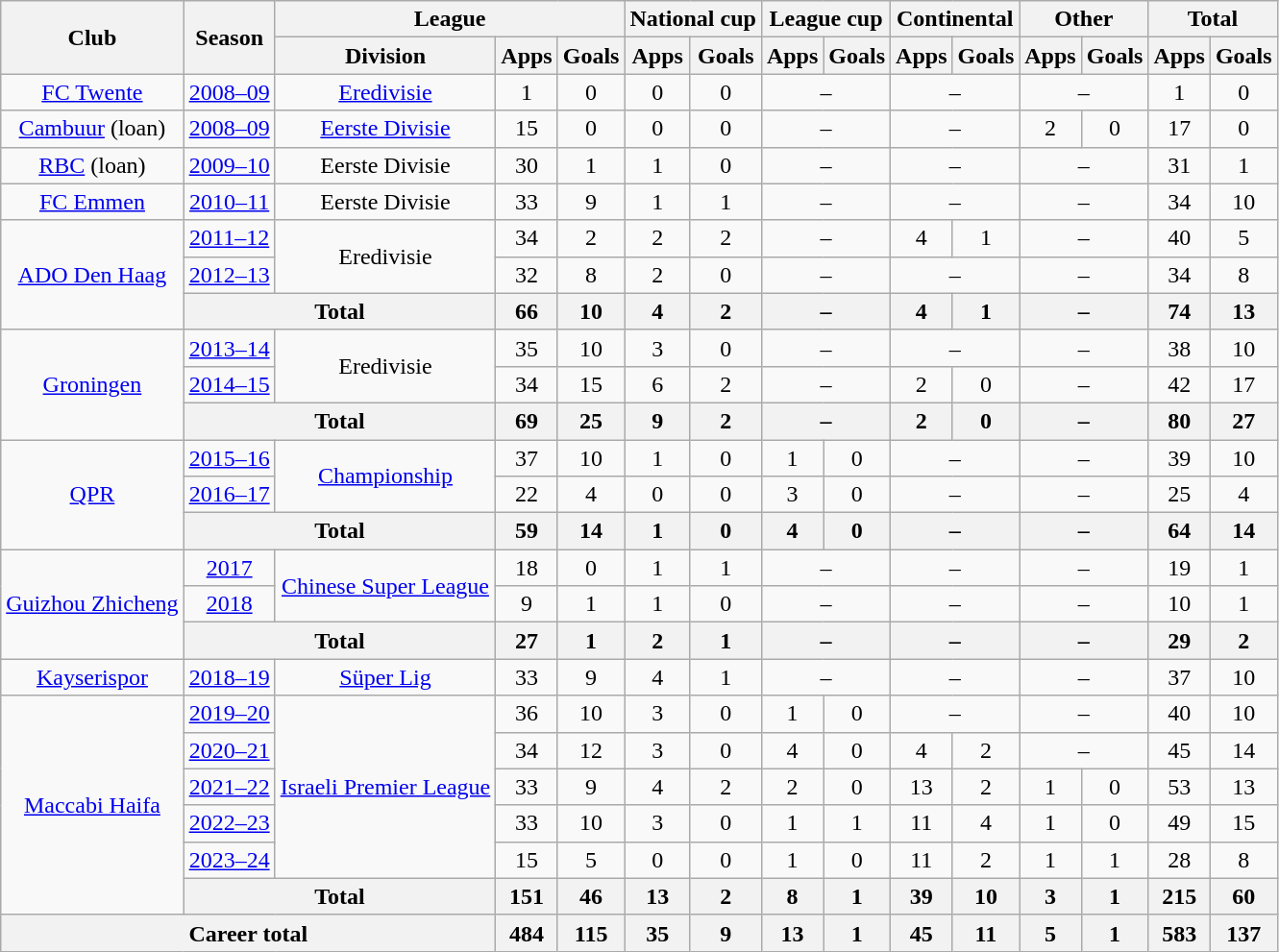<table class="wikitable" style="text-align:center">
<tr>
<th rowspan="2">Club</th>
<th rowspan="2">Season</th>
<th colspan="3">League</th>
<th colspan="2">National cup</th>
<th colspan="2">League cup</th>
<th colspan="2">Continental</th>
<th colspan="2">Other</th>
<th colspan="2">Total</th>
</tr>
<tr>
<th>Division</th>
<th>Apps</th>
<th>Goals</th>
<th>Apps</th>
<th>Goals</th>
<th>Apps</th>
<th>Goals</th>
<th>Apps</th>
<th>Goals</th>
<th>Apps</th>
<th>Goals</th>
<th>Apps</th>
<th>Goals</th>
</tr>
<tr>
<td><a href='#'>FC Twente</a></td>
<td><a href='#'>2008–09</a></td>
<td><a href='#'>Eredivisie</a></td>
<td>1</td>
<td>0</td>
<td>0</td>
<td>0</td>
<td colspan="2">–</td>
<td colspan="2">–</td>
<td colspan="2">–</td>
<td>1</td>
<td>0</td>
</tr>
<tr>
<td><a href='#'>Cambuur</a> (loan)</td>
<td><a href='#'>2008–09</a></td>
<td><a href='#'>Eerste Divisie</a></td>
<td>15</td>
<td>0</td>
<td>0</td>
<td>0</td>
<td colspan="2">–</td>
<td colspan="2">–</td>
<td>2</td>
<td>0</td>
<td>17</td>
<td>0</td>
</tr>
<tr>
<td><a href='#'>RBC</a> (loan)</td>
<td><a href='#'>2009–10</a></td>
<td>Eerste Divisie</td>
<td>30</td>
<td>1</td>
<td>1</td>
<td>0</td>
<td colspan="2">–</td>
<td colspan="2">–</td>
<td colspan="2">–</td>
<td>31</td>
<td>1</td>
</tr>
<tr>
<td><a href='#'>FC Emmen</a></td>
<td><a href='#'>2010–11</a></td>
<td>Eerste Divisie</td>
<td>33</td>
<td>9</td>
<td>1</td>
<td>1</td>
<td colspan="2">–</td>
<td colspan="2">–</td>
<td colspan="2">–</td>
<td>34</td>
<td>10</td>
</tr>
<tr>
<td rowspan="3"><a href='#'>ADO Den Haag</a></td>
<td><a href='#'>2011–12</a></td>
<td rowspan="2">Eredivisie</td>
<td>34</td>
<td>2</td>
<td>2</td>
<td>2</td>
<td colspan="2">–</td>
<td>4</td>
<td>1</td>
<td colspan="2">–</td>
<td>40</td>
<td>5</td>
</tr>
<tr>
<td><a href='#'>2012–13</a></td>
<td>32</td>
<td>8</td>
<td>2</td>
<td>0</td>
<td colspan="2">–</td>
<td colspan="2">–</td>
<td colspan="2">–</td>
<td>34</td>
<td>8</td>
</tr>
<tr>
<th colspan="2">Total</th>
<th>66</th>
<th>10</th>
<th>4</th>
<th>2</th>
<th colspan="2">–</th>
<th>4</th>
<th>1</th>
<th colspan="2">–</th>
<th>74</th>
<th>13</th>
</tr>
<tr>
<td rowspan="3"><a href='#'>Groningen</a></td>
<td><a href='#'>2013–14</a></td>
<td rowspan="2">Eredivisie</td>
<td>35</td>
<td>10</td>
<td>3</td>
<td>0</td>
<td colspan="2">–</td>
<td colspan="2">–</td>
<td colspan="2">–</td>
<td>38</td>
<td>10</td>
</tr>
<tr>
<td><a href='#'>2014–15</a></td>
<td>34</td>
<td>15</td>
<td>6</td>
<td>2</td>
<td colspan="2">–</td>
<td>2</td>
<td>0</td>
<td colspan="2">–</td>
<td>42</td>
<td>17</td>
</tr>
<tr>
<th colspan="2">Total</th>
<th>69</th>
<th>25</th>
<th>9</th>
<th>2</th>
<th colspan="2">–</th>
<th>2</th>
<th>0</th>
<th colspan="2">–</th>
<th>80</th>
<th>27</th>
</tr>
<tr>
<td rowspan="3"><a href='#'>QPR</a></td>
<td><a href='#'>2015–16</a></td>
<td rowspan="2"><a href='#'>Championship</a></td>
<td>37</td>
<td>10</td>
<td>1</td>
<td>0</td>
<td>1</td>
<td>0</td>
<td colspan="2">–</td>
<td colspan="2">–</td>
<td>39</td>
<td>10</td>
</tr>
<tr>
<td><a href='#'>2016–17</a></td>
<td>22</td>
<td>4</td>
<td>0</td>
<td>0</td>
<td>3</td>
<td>0</td>
<td colspan="2">–</td>
<td colspan="2">–</td>
<td>25</td>
<td>4</td>
</tr>
<tr>
<th colspan="2">Total</th>
<th>59</th>
<th>14</th>
<th>1</th>
<th>0</th>
<th>4</th>
<th>0</th>
<th colspan="2">–</th>
<th colspan="2">–</th>
<th>64</th>
<th>14</th>
</tr>
<tr>
<td rowspan="3"><a href='#'>Guizhou Zhicheng</a></td>
<td><a href='#'>2017</a></td>
<td rowspan="2"><a href='#'>Chinese Super League</a></td>
<td>18</td>
<td>0</td>
<td>1</td>
<td>1</td>
<td colspan="2">–</td>
<td colspan="2">–</td>
<td colspan="2">–</td>
<td>19</td>
<td>1</td>
</tr>
<tr>
<td><a href='#'>2018</a></td>
<td>9</td>
<td>1</td>
<td>1</td>
<td>0</td>
<td colspan="2">–</td>
<td colspan="2">–</td>
<td colspan="2">–</td>
<td>10</td>
<td>1</td>
</tr>
<tr>
<th colspan="2">Total</th>
<th>27</th>
<th>1</th>
<th>2</th>
<th>1</th>
<th colspan="2">–</th>
<th colspan="2">–</th>
<th colspan="2">–</th>
<th>29</th>
<th>2</th>
</tr>
<tr>
<td><a href='#'>Kayserispor</a></td>
<td><a href='#'>2018–19</a></td>
<td><a href='#'>Süper Lig</a></td>
<td>33</td>
<td>9</td>
<td>4</td>
<td>1</td>
<td colspan="2">–</td>
<td colspan="2">–</td>
<td colspan="2">–</td>
<td>37</td>
<td>10</td>
</tr>
<tr>
<td rowspan="6"><a href='#'>Maccabi Haifa</a></td>
<td><a href='#'>2019–20</a></td>
<td rowspan="5"><a href='#'>Israeli Premier League</a></td>
<td>36</td>
<td>10</td>
<td>3</td>
<td>0</td>
<td>1</td>
<td>0</td>
<td colspan="2">–</td>
<td colspan="2">–</td>
<td>40</td>
<td>10</td>
</tr>
<tr>
<td><a href='#'>2020–21</a></td>
<td>34</td>
<td>12</td>
<td>3</td>
<td>0</td>
<td>4</td>
<td>0</td>
<td>4</td>
<td>2</td>
<td colspan="2">–</td>
<td>45</td>
<td>14</td>
</tr>
<tr>
<td><a href='#'>2021–22</a></td>
<td>33</td>
<td>9</td>
<td>4</td>
<td>2</td>
<td>2</td>
<td>0</td>
<td>13</td>
<td>2</td>
<td>1</td>
<td>0</td>
<td>53</td>
<td>13</td>
</tr>
<tr>
<td><a href='#'>2022–23</a></td>
<td>33</td>
<td>10</td>
<td>3</td>
<td>0</td>
<td>1</td>
<td>1</td>
<td>11</td>
<td>4</td>
<td>1</td>
<td>0</td>
<td>49</td>
<td>15</td>
</tr>
<tr>
<td><a href='#'>2023–24</a></td>
<td>15</td>
<td>5</td>
<td>0</td>
<td>0</td>
<td>1</td>
<td>0</td>
<td>11</td>
<td>2</td>
<td>1</td>
<td>1</td>
<td>28</td>
<td>8</td>
</tr>
<tr>
<th colspan="2">Total</th>
<th>151</th>
<th>46</th>
<th>13</th>
<th>2</th>
<th>8</th>
<th>1</th>
<th>39</th>
<th>10</th>
<th>3</th>
<th>1</th>
<th>215</th>
<th>60</th>
</tr>
<tr>
<th colspan="3">Career total</th>
<th>484</th>
<th>115</th>
<th>35</th>
<th>9</th>
<th>13</th>
<th>1</th>
<th>45</th>
<th>11</th>
<th>5</th>
<th>1</th>
<th>583</th>
<th>137</th>
</tr>
</table>
